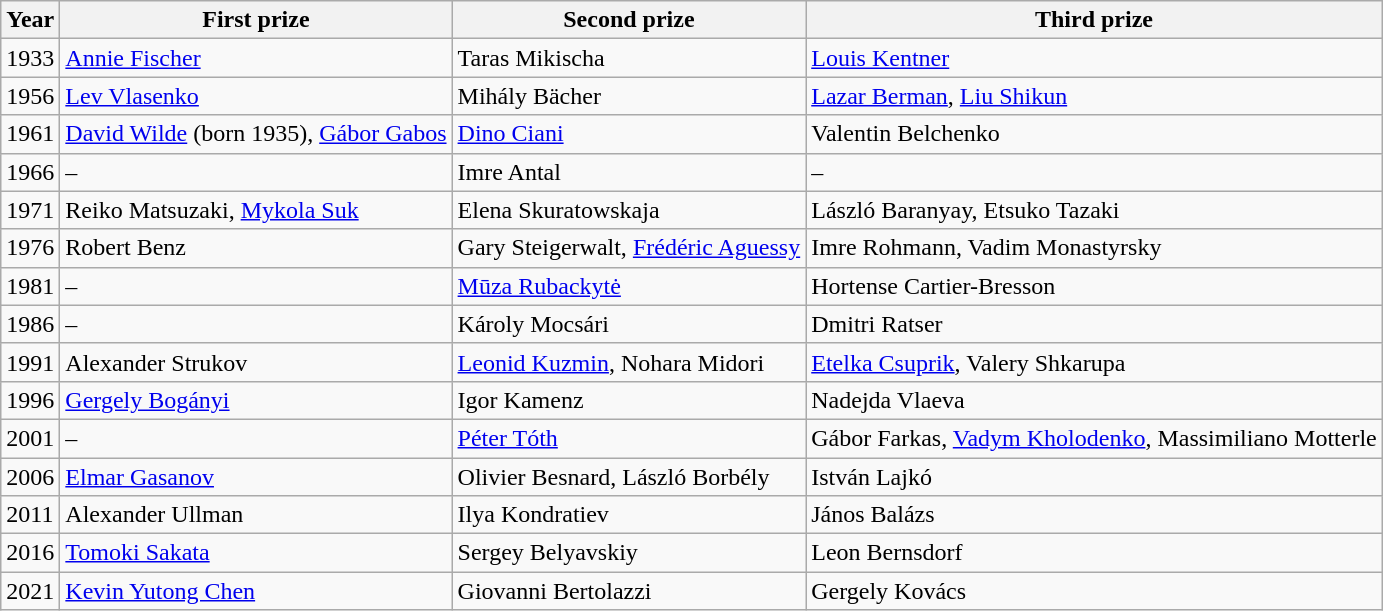<table class="wikitable">
<tr>
<th>Year</th>
<th>First prize</th>
<th>Second prize</th>
<th>Third prize</th>
</tr>
<tr>
<td>1933</td>
<td><a href='#'>Annie Fischer</a></td>
<td>Taras Mikischa</td>
<td><a href='#'>Louis Kentner</a></td>
</tr>
<tr>
<td>1956</td>
<td><a href='#'>Lev Vlasenko</a></td>
<td>Mihály Bächer</td>
<td><a href='#'>Lazar Berman</a>, <a href='#'>Liu Shikun</a></td>
</tr>
<tr>
<td>1961</td>
<td><a href='#'>David Wilde</a> (born 1935), <a href='#'>Gábor Gabos</a></td>
<td><a href='#'>Dino Ciani</a></td>
<td>Valentin Belchenko</td>
</tr>
<tr>
<td>1966</td>
<td>–</td>
<td>Imre Antal</td>
<td>–</td>
</tr>
<tr>
<td>1971</td>
<td>Reiko Matsuzaki, <a href='#'>Mykola Suk</a></td>
<td>Elena Skuratowskaja</td>
<td>László Baranyay, Etsuko Tazaki</td>
</tr>
<tr>
<td>1976</td>
<td>Robert Benz</td>
<td>Gary Steigerwalt, <a href='#'>Frédéric Aguessy</a></td>
<td>Imre Rohmann, Vadim Monastyrsky</td>
</tr>
<tr>
<td>1981</td>
<td>–</td>
<td><a href='#'>Mūza Rubackytė</a></td>
<td>Hortense Cartier-Bresson</td>
</tr>
<tr>
<td>1986</td>
<td>–</td>
<td>Károly Mocsári</td>
<td>Dmitri Ratser</td>
</tr>
<tr>
<td>1991</td>
<td>Alexander Strukov</td>
<td><a href='#'>Leonid Kuzmin</a>, Nohara Midori</td>
<td><a href='#'>Etelka Csuprik</a>, Valery Shkarupa</td>
</tr>
<tr>
<td>1996</td>
<td><a href='#'>Gergely Bogányi</a></td>
<td>Igor Kamenz</td>
<td>Nadejda Vlaeva</td>
</tr>
<tr>
<td>2001</td>
<td>–</td>
<td><a href='#'>Péter Tóth</a></td>
<td>Gábor Farkas, <a href='#'>Vadym Kholodenko</a>, Massimiliano Motterle</td>
</tr>
<tr>
<td>2006</td>
<td><a href='#'>Elmar Gasanov</a></td>
<td>Olivier Besnard, László Borbély</td>
<td>István Lajkó</td>
</tr>
<tr>
<td>2011</td>
<td>Alexander Ullman</td>
<td>Ilya Kondratiev</td>
<td>János Balázs</td>
</tr>
<tr>
<td>2016</td>
<td><a href='#'>Tomoki Sakata</a></td>
<td>Sergey Belyavskiy</td>
<td>Leon Bernsdorf</td>
</tr>
<tr>
<td>2021</td>
<td><a href='#'>Kevin Yutong Chen</a></td>
<td>Giovanni Bertolazzi</td>
<td>Gergely Kovács</td>
</tr>
</table>
